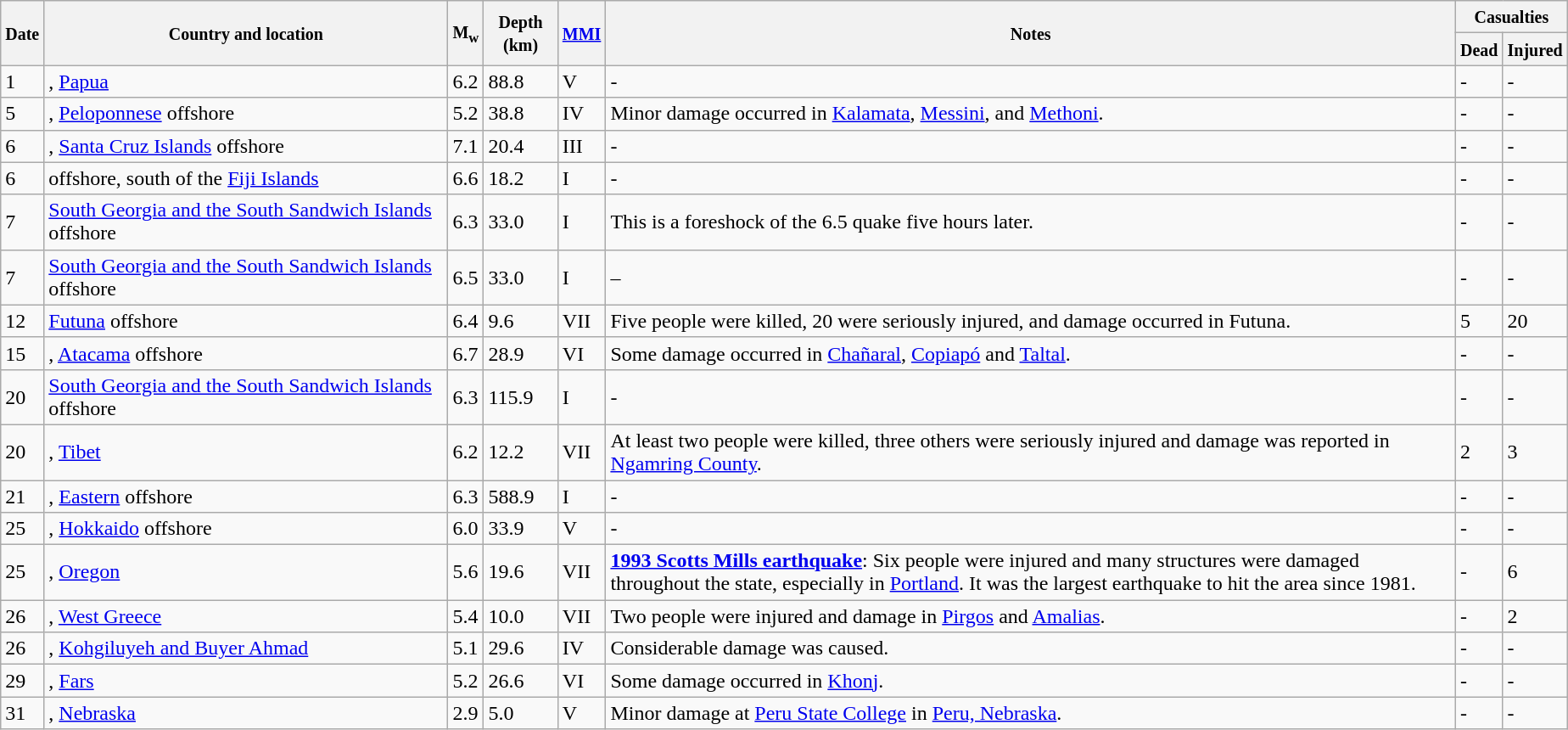<table class="wikitable sortable" style="border:1px black; margin-left:1em;">
<tr>
<th rowspan="2"><small>Date</small></th>
<th rowspan="2" style="width: 310px"><small>Country and location</small></th>
<th rowspan="2"><small>M<sub>w</sub></small></th>
<th rowspan="2"><small>Depth (km)</small></th>
<th rowspan="2"><small><a href='#'>MMI</a></small></th>
<th rowspan="2" class="unsortable"><small>Notes</small></th>
<th colspan="2"><small>Casualties</small></th>
</tr>
<tr>
<th><small>Dead</small></th>
<th><small>Injured</small></th>
</tr>
<tr>
<td>1</td>
<td>, <a href='#'>Papua</a></td>
<td>6.2</td>
<td>88.8</td>
<td>V</td>
<td>-</td>
<td>-</td>
<td>-</td>
</tr>
<tr>
<td>5</td>
<td>, <a href='#'>Peloponnese</a> offshore</td>
<td>5.2</td>
<td>38.8</td>
<td>IV</td>
<td>Minor damage occurred in <a href='#'>Kalamata</a>, <a href='#'>Messini</a>, and <a href='#'>Methoni</a>.</td>
<td>-</td>
<td>-</td>
</tr>
<tr>
<td>6</td>
<td>, <a href='#'>Santa Cruz Islands</a> offshore</td>
<td>7.1</td>
<td>20.4</td>
<td>III</td>
<td>-</td>
<td>-</td>
<td>-</td>
</tr>
<tr>
<td>6</td>
<td> offshore, south of the <a href='#'>Fiji Islands</a></td>
<td>6.6</td>
<td>18.2</td>
<td>I</td>
<td>-</td>
<td>-</td>
<td>-</td>
</tr>
<tr>
<td>7</td>
<td> <a href='#'>South Georgia and the South Sandwich Islands</a> offshore</td>
<td>6.3</td>
<td>33.0</td>
<td>I</td>
<td>This is a foreshock of the 6.5 quake five hours later.</td>
<td>-</td>
<td>-</td>
</tr>
<tr>
<td>7</td>
<td> <a href='#'>South Georgia and the South Sandwich Islands</a> offshore</td>
<td>6.5</td>
<td>33.0</td>
<td>I</td>
<td>–</td>
<td>-</td>
<td>-</td>
</tr>
<tr>
<td>12</td>
<td> <a href='#'>Futuna</a> offshore</td>
<td>6.4</td>
<td>9.6</td>
<td>VII</td>
<td>Five people were killed, 20 were seriously injured, and damage occurred in Futuna.</td>
<td>5</td>
<td>20</td>
</tr>
<tr>
<td>15</td>
<td>, <a href='#'>Atacama</a> offshore</td>
<td>6.7</td>
<td>28.9</td>
<td>VI</td>
<td>Some damage occurred in <a href='#'>Chañaral</a>, <a href='#'>Copiapó</a> and <a href='#'>Taltal</a>.</td>
<td>-</td>
<td>-</td>
</tr>
<tr>
<td>20</td>
<td> <a href='#'>South Georgia and the South Sandwich Islands</a> offshore</td>
<td>6.3</td>
<td>115.9</td>
<td>I</td>
<td>-</td>
<td>-</td>
<td>-</td>
</tr>
<tr>
<td>20</td>
<td>, <a href='#'>Tibet</a></td>
<td>6.2</td>
<td>12.2</td>
<td>VII</td>
<td>At least two people were killed, three others were seriously injured and damage was reported in <a href='#'>Ngamring County</a>.</td>
<td>2</td>
<td>3</td>
</tr>
<tr>
<td>21</td>
<td>, <a href='#'>Eastern</a> offshore</td>
<td>6.3</td>
<td>588.9</td>
<td>I</td>
<td>-</td>
<td>-</td>
<td>-</td>
</tr>
<tr>
<td>25</td>
<td>, <a href='#'>Hokkaido</a> offshore</td>
<td>6.0</td>
<td>33.9</td>
<td>V</td>
<td>-</td>
<td>-</td>
<td>-</td>
</tr>
<tr>
<td>25</td>
<td>, <a href='#'>Oregon</a></td>
<td>5.6</td>
<td>19.6</td>
<td>VII</td>
<td><strong><a href='#'>1993 Scotts Mills earthquake</a></strong>: Six people were injured and many structures were damaged throughout the state, especially in <a href='#'>Portland</a>. It was the largest earthquake to hit the area since 1981.</td>
<td>-</td>
<td>6</td>
</tr>
<tr>
<td>26</td>
<td>, <a href='#'>West Greece</a></td>
<td>5.4</td>
<td>10.0</td>
<td>VII</td>
<td>Two people were injured and damage in <a href='#'>Pirgos</a> and <a href='#'>Amalias</a>.</td>
<td>-</td>
<td>2</td>
</tr>
<tr>
<td>26</td>
<td>, <a href='#'>Kohgiluyeh and Buyer Ahmad</a></td>
<td>5.1</td>
<td>29.6</td>
<td>IV</td>
<td>Considerable damage was caused.</td>
<td>-</td>
<td>-</td>
</tr>
<tr>
<td>29</td>
<td>, <a href='#'>Fars</a></td>
<td>5.2</td>
<td>26.6</td>
<td>VI</td>
<td>Some damage occurred in <a href='#'>Khonj</a>.</td>
<td>-</td>
<td>-</td>
</tr>
<tr>
<td>31</td>
<td>, <a href='#'>Nebraska</a></td>
<td>2.9</td>
<td>5.0</td>
<td>V</td>
<td>Minor damage at <a href='#'>Peru State College</a> in <a href='#'>Peru, Nebraska</a>.</td>
<td>-</td>
<td>-</td>
</tr>
</table>
